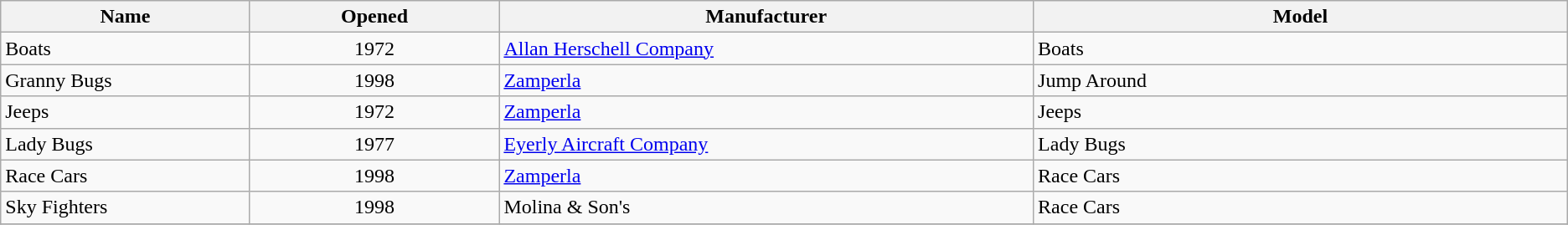<table class="wikitable sortable">
<tr>
<th style="width:7%;">Name</th>
<th style="width:7%;">Opened</th>
<th style="width:15%;">Manufacturer</th>
<th style="width:15%;">Model</th>
</tr>
<tr>
<td>Boats</td>
<td style="text-align:center">1972</td>
<td><a href='#'>Allan Herschell Company</a></td>
<td>Boats</td>
</tr>
<tr>
<td>Granny Bugs</td>
<td style="text-align:center">1998</td>
<td><a href='#'>Zamperla</a></td>
<td>Jump Around</td>
</tr>
<tr>
<td>Jeeps</td>
<td style="text-align:center">1972</td>
<td><a href='#'>Zamperla</a></td>
<td>Jeeps</td>
</tr>
<tr>
<td>Lady Bugs</td>
<td style="text-align:center">1977</td>
<td><a href='#'>Eyerly Aircraft Company</a></td>
<td>Lady Bugs</td>
</tr>
<tr>
<td>Race Cars</td>
<td style="text-align:center">1998</td>
<td><a href='#'>Zamperla</a></td>
<td>Race Cars</td>
</tr>
<tr>
<td>Sky Fighters</td>
<td style="text-align:center">1998</td>
<td>Molina & Son's</td>
<td>Race Cars</td>
</tr>
<tr>
</tr>
</table>
